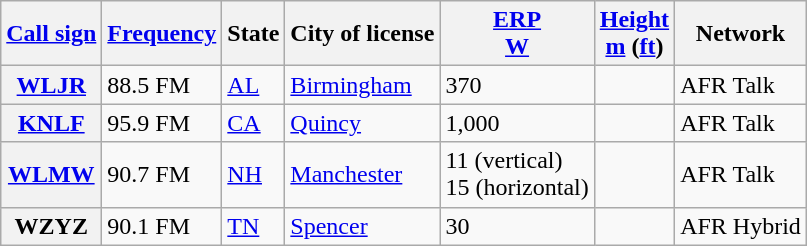<table class="wikitable sortable">
<tr>
<th><a href='#'>Call sign</a></th>
<th data-sort-type="number"><a href='#'>Frequency</a></th>
<th>State</th>
<th>City of license</th>
<th data-sort-type="number"><a href='#'>ERP</a><br><a href='#'>W</a></th>
<th data-sort-type="number"><a href='#'>Height</a><br><a href='#'>m</a> (<a href='#'>ft</a>)</th>
<th>Network</th>
</tr>
<tr>
<th><a href='#'>WLJR</a></th>
<td>88.5 FM</td>
<td><a href='#'>AL</a></td>
<td><a href='#'>Birmingham</a></td>
<td>370</td>
<td></td>
<td>AFR Talk</td>
</tr>
<tr>
<th><a href='#'>KNLF</a></th>
<td>95.9 FM</td>
<td><a href='#'>CA</a></td>
<td><a href='#'>Quincy</a></td>
<td>1,000</td>
<td></td>
<td>AFR Talk</td>
</tr>
<tr>
<th><a href='#'>WLMW</a></th>
<td>90.7 FM</td>
<td><a href='#'>NH</a></td>
<td><a href='#'>Manchester</a></td>
<td>11 (vertical)<br>15 (horizontal)</td>
<td></td>
<td>AFR Talk</td>
</tr>
<tr>
<th>WZYZ</th>
<td>90.1 FM</td>
<td><a href='#'>TN</a></td>
<td><a href='#'>Spencer</a></td>
<td>30</td>
<td></td>
<td>AFR Hybrid</td>
</tr>
</table>
